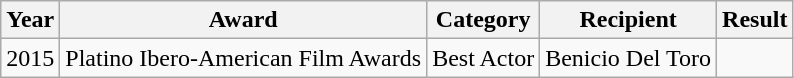<table class="wikitable sortable">
<tr>
<th>Year</th>
<th>Award</th>
<th>Category</th>
<th>Recipient</th>
<th>Result</th>
</tr>
<tr>
<td>2015</td>
<td>Platino Ibero-American Film Awards</td>
<td>Best Actor</td>
<td>Benicio Del Toro</td>
<td></td>
</tr>
</table>
